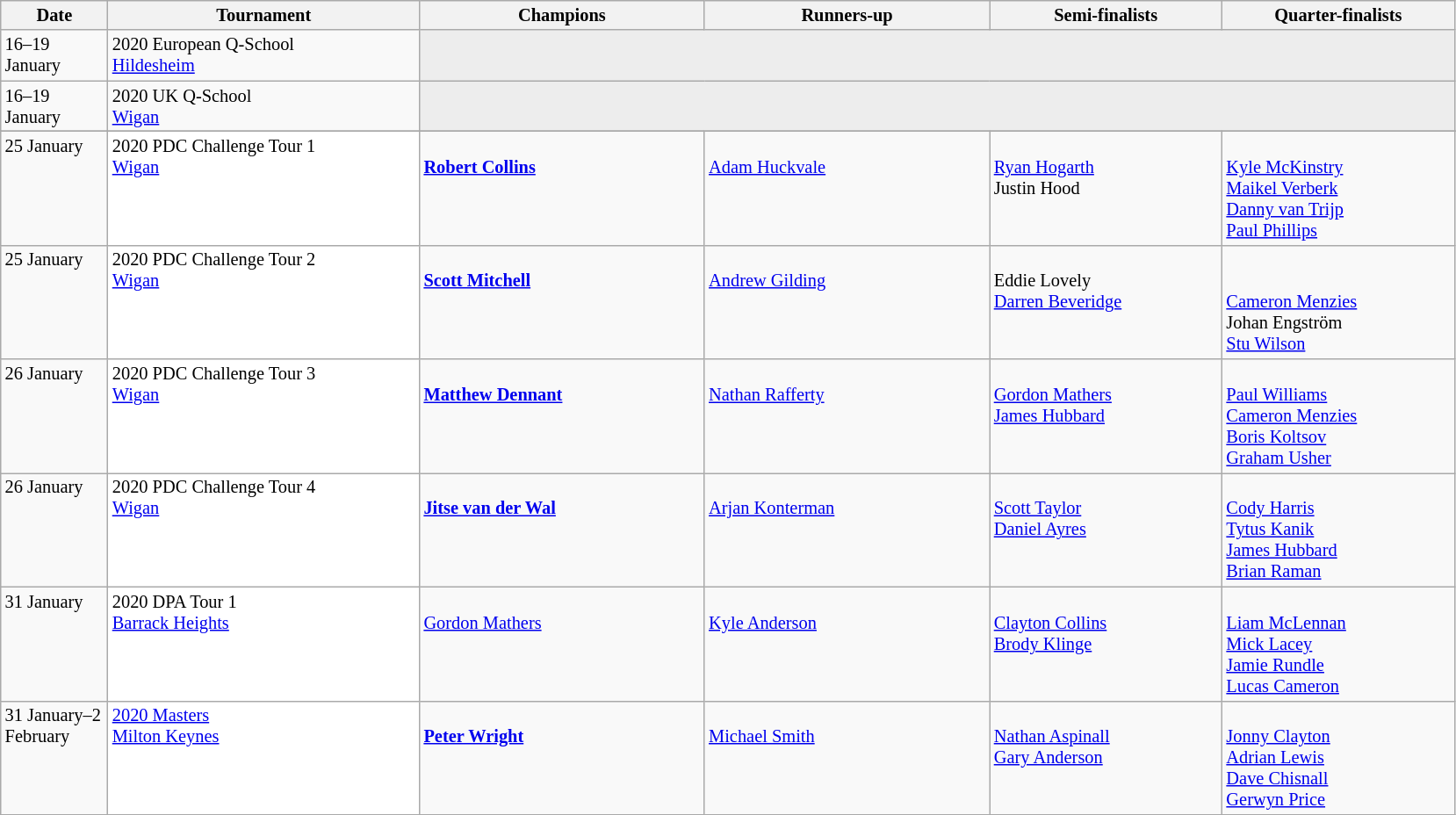<table class=wikitable style=font-size:85%>
<tr>
<th width=75>Date</th>
<th width=230>Tournament</th>
<th width=210>Champions</th>
<th width=210>Runners-up</th>
<th width=170>Semi-finalists</th>
<th width=170>Quarter-finalists</th>
</tr>
<tr valign="top">
<td rowspan=1>16–19 January</td>
<td>2020 European Q-School <br> <a href='#'>Hildesheim</a></td>
<td colspan=4 bgcolor="#ededed"></td>
</tr>
<tr valign="top">
<td rowspan=1>16–19 January</td>
<td>2020 UK Q-School <br> <a href='#'>Wigan</a></td>
<td colspan=4 bgcolor="#ededed"></td>
</tr>
<tr valign="top">
</tr>
<tr valign="top">
<td>25 January</td>
<td bgcolor="#ffffff">2020 PDC Challenge Tour 1<br> <a href='#'>Wigan</a></td>
<td><br> <strong><a href='#'>Robert Collins</a></strong></td>
<td><br> <a href='#'>Adam Huckvale</a></td>
<td><br> <a href='#'>Ryan Hogarth</a> <br>
 Justin Hood</td>
<td><br> <a href='#'>Kyle McKinstry</a> <br>
 <a href='#'>Maikel Verberk</a><br>
 <a href='#'>Danny van Trijp</a> <br>
 <a href='#'>Paul Phillips</a></td>
</tr>
<tr valign="top">
<td>25 January</td>
<td bgcolor="#ffffff">2020 PDC Challenge Tour 2<br> <a href='#'>Wigan</a></td>
<td><br> <strong><a href='#'>Scott Mitchell</a></strong></td>
<td><br> <a href='#'>Andrew Gilding</a></td>
<td><br> Eddie Lovely <br>
 <a href='#'>Darren Beveridge</a></td>
<td><br>  <br>
 <a href='#'>Cameron Menzies</a> <br>
 Johan Engström <br>
 <a href='#'>Stu Wilson</a></td>
</tr>
<tr valign="top">
<td>26 January</td>
<td bgcolor="#ffffff">2020 PDC Challenge Tour 3<br> <a href='#'>Wigan</a></td>
<td><br> <strong><a href='#'>Matthew Dennant</a></strong></td>
<td><br> <a href='#'>Nathan Rafferty</a></td>
<td><br> <a href='#'>Gordon Mathers</a> <br>
 <a href='#'>James Hubbard</a></td>
<td><br> <a href='#'>Paul Williams</a> <br>
 <a href='#'>Cameron Menzies</a> <br>
 <a href='#'>Boris Koltsov</a> <br>
 <a href='#'>Graham Usher</a></td>
</tr>
<tr valign="top">
<td>26 January</td>
<td bgcolor="#ffffff">2020 PDC Challenge Tour 4<br> <a href='#'>Wigan</a></td>
<td><br> <strong><a href='#'>Jitse van der Wal</a></strong></td>
<td><br> <a href='#'>Arjan Konterman</a></td>
<td><br> <a href='#'>Scott Taylor</a> <br>
 <a href='#'>Daniel Ayres</a></td>
<td><br> <a href='#'>Cody Harris</a> <br>
 <a href='#'>Tytus Kanik</a> <br>
 <a href='#'>James Hubbard</a> <br>
 <a href='#'>Brian Raman</a></td>
</tr>
<tr valign="top">
<td>31 January</td>
<td bgcolor="#ffffff">2020 DPA Tour 1<br> <a href='#'>Barrack Heights</a></td>
<td><br> <a href='#'>Gordon Mathers</a></td>
<td><br> <a href='#'>Kyle Anderson</a></td>
<td><br> <a href='#'>Clayton Collins</a> <br>
 <a href='#'>Brody Klinge</a></td>
<td><br> <a href='#'>Liam McLennan</a> <br>
 <a href='#'>Mick Lacey</a> <br>
 <a href='#'>Jamie Rundle</a> <br>
 <a href='#'>Lucas Cameron</a></td>
</tr>
<tr valign="top">
<td>31 January–2 February</td>
<td bgcolor="#ffffff"><a href='#'>2020 Masters</a><br> <a href='#'>Milton Keynes</a></td>
<td><br> <strong><a href='#'>Peter Wright</a></strong></td>
<td><br> <a href='#'>Michael Smith</a></td>
<td><br> <a href='#'>Nathan Aspinall</a> <br>
 <a href='#'>Gary Anderson</a></td>
<td><br> <a href='#'>Jonny Clayton</a> <br>
 <a href='#'>Adrian Lewis</a> <br>
 <a href='#'>Dave Chisnall</a> <br>
 <a href='#'>Gerwyn Price</a></td>
</tr>
<tr valign="top">
</tr>
</table>
